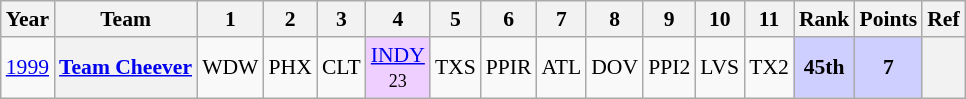<table class="wikitable" style="text-align:center; font-size:90%">
<tr>
<th>Year</th>
<th>Team</th>
<th>1</th>
<th>2</th>
<th>3</th>
<th>4</th>
<th>5</th>
<th>6</th>
<th>7</th>
<th>8</th>
<th>9</th>
<th>10</th>
<th>11</th>
<th>Rank</th>
<th>Points</th>
<th>Ref</th>
</tr>
<tr>
<td><a href='#'>1999</a></td>
<th><a href='#'>Team Cheever</a></th>
<td>WDW<br><small></small></td>
<td>PHX<br><small></small></td>
<td>CLT<br><small></small></td>
<td style="background:#EFCFFF;"><a href='#'>INDY</a><br><small>23</small></td>
<td>TXS<br><small></small></td>
<td>PPIR<br><small></small></td>
<td>ATL<br><small></small></td>
<td>DOV<br><small></small></td>
<td>PPI2<br><small></small></td>
<td>LVS<br><small></small></td>
<td>TX2<br><small></small></td>
<th style="background:#CFCFFF;"><strong>45th</strong></th>
<th style="background:#CFCFFF;"><strong>7</strong></th>
<th></th>
</tr>
</table>
